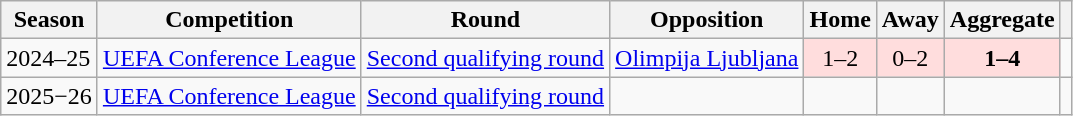<table class="wikitable">
<tr>
<th scope=col>Season</th>
<th scope=col>Competition</th>
<th scope=col>Round</th>
<th scope=col>Opposition</th>
<th scope=col>Home</th>
<th scope=col>Away</th>
<th scope=col>Aggregate</th>
<th scope=col></th>
</tr>
<tr>
<td>2024–25</td>
<td><a href='#'>UEFA Conference League</a></td>
<td><a href='#'>Second qualifying round</a></td>
<td style="text-align:left"> <a href='#'>Olimpija Ljubljana</a></td>
<td style="text-align:center" bgcolor="#FFDDDD">1–2</td>
<td style="text-align:center" bgcolor="#FFDDDD">0–2</td>
<td style="text-align:center" bgcolor="#FFDDDD"><strong>1–4</strong></td>
<td></td>
</tr>
<tr>
<td>2025−26</td>
<td><a href='#'>UEFA Conference League</a></td>
<td><a href='#'>Second qualifying round</a></td>
<td></td>
<td></td>
<td></td>
<td></td>
<td></td>
</tr>
</table>
